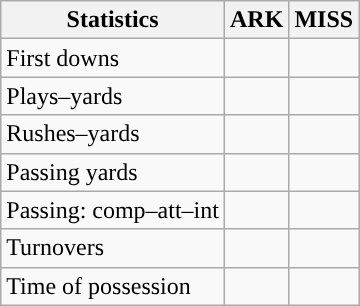<table class="wikitable" style="float:left">
<tr>
<th>Statistics</th>
<th>ARK</th>
<th>MISS</th>
</tr>
<tr>
<td>First downs</td>
<td></td>
<td></td>
</tr>
<tr>
<td>Plays–yards</td>
<td></td>
<td></td>
</tr>
<tr>
<td>Rushes–yards</td>
<td></td>
<td></td>
</tr>
<tr>
<td>Passing yards</td>
<td></td>
<td></td>
</tr>
<tr>
<td>Passing: comp–att–int</td>
<td></td>
<td></td>
</tr>
<tr>
<td>Turnovers</td>
<td></td>
<td></td>
</tr>
<tr>
<td>Time of possession</td>
<td></td>
<td></td>
</tr>
</table>
